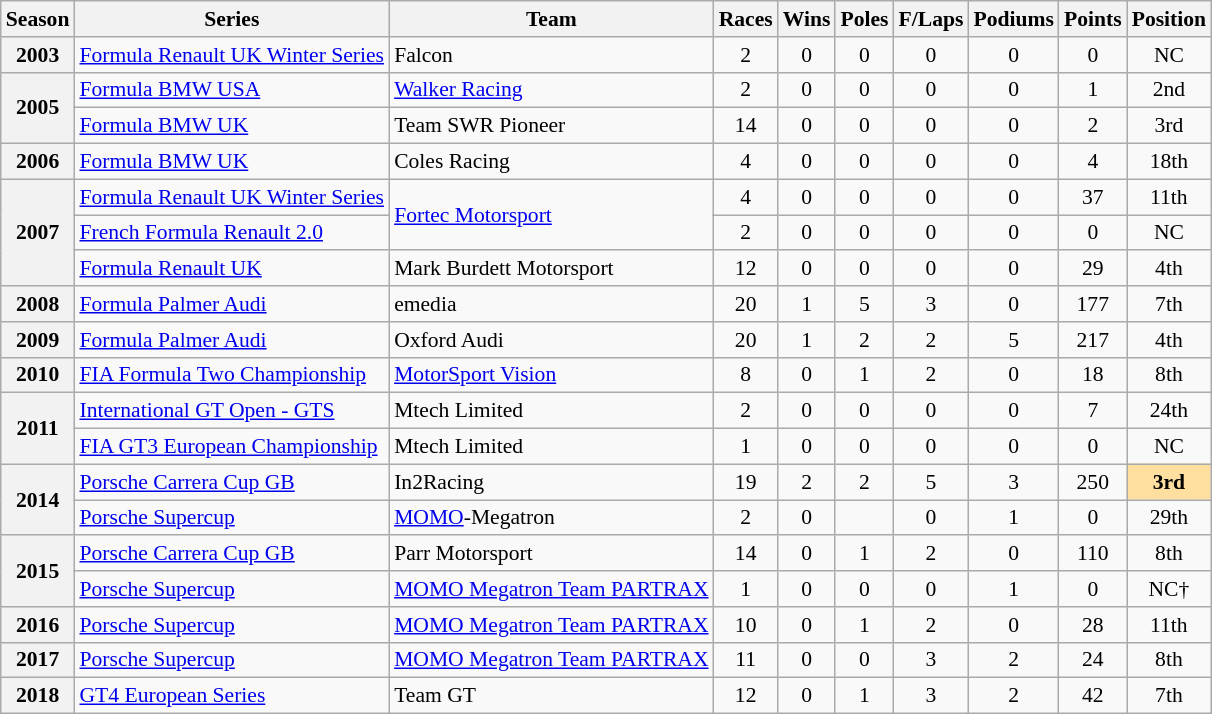<table class="wikitable" style="font-size: 90%; text-align:center">
<tr>
<th>Season</th>
<th>Series</th>
<th>Team</th>
<th>Races</th>
<th>Wins</th>
<th>Poles</th>
<th>F/Laps</th>
<th>Podiums</th>
<th>Points</th>
<th>Position</th>
</tr>
<tr>
<th>2003</th>
<td align=left><a href='#'>Formula Renault UK Winter Series</a></td>
<td align=left>Falcon</td>
<td>2</td>
<td>0</td>
<td>0</td>
<td>0</td>
<td>0</td>
<td>0</td>
<td>NC</td>
</tr>
<tr>
<th rowspan=2>2005</th>
<td align=left><a href='#'>Formula BMW USA</a></td>
<td align=left><a href='#'>Walker Racing</a></td>
<td>2</td>
<td>0</td>
<td>0</td>
<td>0</td>
<td>0</td>
<td>1</td>
<td>2nd</td>
</tr>
<tr>
<td align=left><a href='#'>Formula BMW UK</a></td>
<td align=left>Team SWR Pioneer</td>
<td>14</td>
<td>0</td>
<td>0</td>
<td>0</td>
<td>0</td>
<td>2</td>
<td>3rd</td>
</tr>
<tr>
<th>2006</th>
<td align=left><a href='#'>Formula BMW UK</a></td>
<td align=left>Coles Racing</td>
<td>4</td>
<td>0</td>
<td>0</td>
<td>0</td>
<td>0</td>
<td>4</td>
<td>18th</td>
</tr>
<tr>
<th rowspan=3>2007</th>
<td align=left><a href='#'>Formula Renault UK Winter Series</a></td>
<td align=left rowspan=2><a href='#'>Fortec Motorsport</a></td>
<td>4</td>
<td>0</td>
<td>0</td>
<td>0</td>
<td>0</td>
<td>37</td>
<td>11th</td>
</tr>
<tr>
<td align=left><a href='#'>French Formula Renault 2.0</a></td>
<td>2</td>
<td>0</td>
<td>0</td>
<td>0</td>
<td>0</td>
<td>0</td>
<td>NC</td>
</tr>
<tr>
<td align=left><a href='#'>Formula Renault UK</a></td>
<td align=left>Mark Burdett Motorsport</td>
<td>12</td>
<td>0</td>
<td>0</td>
<td>0</td>
<td>0</td>
<td>29</td>
<td>4th</td>
</tr>
<tr>
<th>2008</th>
<td align=left><a href='#'>Formula Palmer Audi</a></td>
<td align=left>emedia</td>
<td>20</td>
<td>1</td>
<td>5</td>
<td>3</td>
<td>0</td>
<td>177</td>
<td>7th</td>
</tr>
<tr>
<th>2009</th>
<td align=left><a href='#'>Formula Palmer Audi</a></td>
<td align=left>Oxford Audi</td>
<td>20</td>
<td>1</td>
<td>2</td>
<td>2</td>
<td>5</td>
<td>217</td>
<td>4th</td>
</tr>
<tr>
<th>2010</th>
<td align=left><a href='#'>FIA Formula Two Championship</a></td>
<td align=left><a href='#'>MotorSport Vision</a></td>
<td>8</td>
<td>0</td>
<td>1</td>
<td>2</td>
<td>0</td>
<td>18</td>
<td>8th</td>
</tr>
<tr>
<th rowspan=2>2011</th>
<td align=left><a href='#'>International GT Open - GTS</a></td>
<td align=left>Mtech Limited</td>
<td>2</td>
<td>0</td>
<td>0</td>
<td>0</td>
<td>0</td>
<td>7</td>
<td>24th</td>
</tr>
<tr>
<td align=left><a href='#'>FIA GT3 European Championship</a></td>
<td align=left>Mtech Limited</td>
<td>1</td>
<td>0</td>
<td>0</td>
<td>0</td>
<td>0</td>
<td>0</td>
<td>NC</td>
</tr>
<tr>
<th rowspan=2>2014</th>
<td align=left><a href='#'>Porsche Carrera Cup GB</a></td>
<td align=left>In2Racing</td>
<td>19</td>
<td>2</td>
<td>2</td>
<td>5</td>
<td>3</td>
<td>250</td>
<td style="background:#FFDF9F;"><strong>3rd</strong></td>
</tr>
<tr>
<td align=left><a href='#'>Porsche Supercup</a></td>
<td align=left><a href='#'>MOMO</a>-Megatron</td>
<td>2</td>
<td>0</td>
<td></td>
<td>0</td>
<td>1</td>
<td>0</td>
<td>29th</td>
</tr>
<tr>
<th rowspan=2>2015</th>
<td align=left><a href='#'>Porsche Carrera Cup GB</a></td>
<td align=left>Parr Motorsport</td>
<td>14</td>
<td>0</td>
<td>1</td>
<td>2</td>
<td>0</td>
<td>110</td>
<td>8th</td>
</tr>
<tr>
<td align=left><a href='#'>Porsche Supercup</a></td>
<td align=left><a href='#'>MOMO Megatron Team PARTRAX</a></td>
<td>1</td>
<td>0</td>
<td>0</td>
<td>0</td>
<td>1</td>
<td>0</td>
<td>NC†</td>
</tr>
<tr>
<th>2016</th>
<td align=left><a href='#'>Porsche Supercup</a></td>
<td align=left><a href='#'>MOMO Megatron Team PARTRAX</a></td>
<td>10</td>
<td>0</td>
<td>1</td>
<td>2</td>
<td>0</td>
<td>28</td>
<td>11th</td>
</tr>
<tr>
<th>2017</th>
<td align=left><a href='#'>Porsche Supercup</a></td>
<td align=left><a href='#'>MOMO Megatron Team PARTRAX</a></td>
<td>11</td>
<td>0</td>
<td>0</td>
<td>3</td>
<td>2</td>
<td>24</td>
<td>8th</td>
</tr>
<tr>
<th>2018</th>
<td align=left><a href='#'>GT4 European Series</a></td>
<td align=left>Team GT</td>
<td>12</td>
<td>0</td>
<td>1</td>
<td>3</td>
<td>2</td>
<td>42</td>
<td>7th</td>
</tr>
</table>
